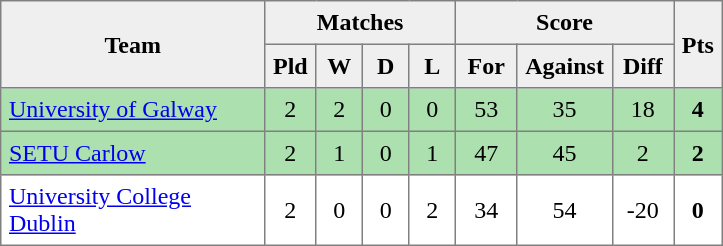<table style=border-collapse:collapse border=1 cellspacing=0 cellpadding=5>
<tr align=center bgcolor=#efefef>
<th rowspan=2 width=165>Team</th>
<th colspan=4>Matches</th>
<th colspan=3>Score</th>
<th rowspan=2width=20>Pts</th>
</tr>
<tr align=center bgcolor=#efefef>
<th width=20>Pld</th>
<th width=20>W</th>
<th width=20>D</th>
<th width=20>L</th>
<th width=30>For</th>
<th width=30>Against</th>
<th width=30>Diff</th>
</tr>
<tr align=center style="background:#ACE1AF;">
<td style="text-align:left;"><a href='#'>University of Galway</a></td>
<td>2</td>
<td>2</td>
<td>0</td>
<td>0</td>
<td>53</td>
<td>35</td>
<td>18</td>
<td><strong>4</strong></td>
</tr>
<tr align=center style="background:#ACE1AF;">
<td style="text-align:left;"><a href='#'>SETU Carlow</a></td>
<td>2</td>
<td>1</td>
<td>0</td>
<td>1</td>
<td>47</td>
<td>45</td>
<td>2</td>
<td><strong>2</strong></td>
</tr>
<tr align=center>
<td style="text-align:left;"><a href='#'>University College Dublin</a></td>
<td>2</td>
<td>0</td>
<td>0</td>
<td>2</td>
<td>34</td>
<td>54</td>
<td>-20</td>
<td><strong>0</strong></td>
</tr>
</table>
